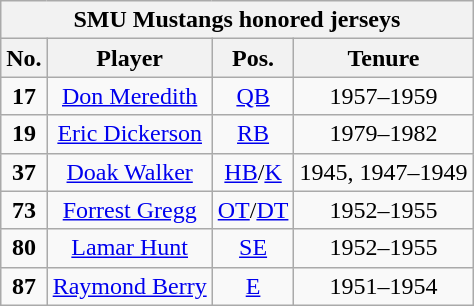<table class="wikitable" style="text-align:center">
<tr>
<th colspan=4 style =><strong>SMU Mustangs honored jerseys</strong></th>
</tr>
<tr>
<th style = >No.</th>
<th style = >Player</th>
<th style = >Pos.</th>
<th style = >Tenure</th>
</tr>
<tr>
<td><strong>17</strong></td>
<td><a href='#'>Don Meredith</a></td>
<td><a href='#'>QB</a></td>
<td>1957–1959</td>
</tr>
<tr>
<td><strong>19</strong></td>
<td><a href='#'>Eric Dickerson</a></td>
<td><a href='#'>RB</a></td>
<td>1979–1982</td>
</tr>
<tr>
<td><strong>37</strong></td>
<td><a href='#'>Doak Walker</a></td>
<td><a href='#'>HB</a>/<a href='#'>K</a></td>
<td>1945, 1947–1949</td>
</tr>
<tr>
<td><strong>73</strong></td>
<td><a href='#'>Forrest Gregg</a></td>
<td><a href='#'>OT</a>/<a href='#'>DT</a></td>
<td>1952–1955</td>
</tr>
<tr>
<td><strong>80</strong></td>
<td><a href='#'>Lamar Hunt</a></td>
<td><a href='#'>SE</a></td>
<td>1952–1955</td>
</tr>
<tr>
<td><strong>87</strong></td>
<td><a href='#'>Raymond Berry</a></td>
<td><a href='#'>E</a></td>
<td>1951–1954</td>
</tr>
</table>
